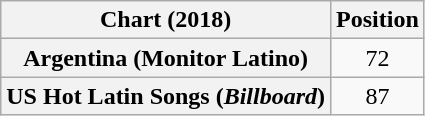<table class="wikitable plainrowheaders sortable" style="text-align:center">
<tr>
<th scope="col">Chart (2018)</th>
<th scope="col">Position</th>
</tr>
<tr>
<th scope="row">Argentina (Monitor Latino)</th>
<td>72</td>
</tr>
<tr>
<th scope="row">US Hot Latin Songs (<em>Billboard</em>)</th>
<td>87</td>
</tr>
</table>
